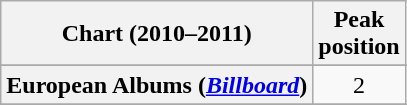<table class="wikitable sortable plainrowheaders" style="text-align:center">
<tr>
<th scope="col">Chart (2010–2011)</th>
<th scope="col">Peak<br> position</th>
</tr>
<tr>
</tr>
<tr>
</tr>
<tr>
</tr>
<tr>
</tr>
<tr>
</tr>
<tr>
<th scope="row">European Albums (<em><a href='#'>Billboard</a></em>)</th>
<td>2</td>
</tr>
<tr>
</tr>
<tr>
</tr>
<tr>
</tr>
<tr>
</tr>
<tr>
</tr>
<tr>
</tr>
<tr>
</tr>
<tr>
</tr>
<tr>
</tr>
<tr>
</tr>
<tr>
</tr>
<tr>
</tr>
<tr>
</tr>
</table>
